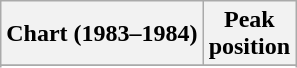<table class="wikitable sortable plainrowheaders" style="text-align:center">
<tr>
<th scope="col">Chart (1983–1984)</th>
<th scope="col">Peak<br> position</th>
</tr>
<tr>
</tr>
<tr>
</tr>
<tr>
</tr>
</table>
